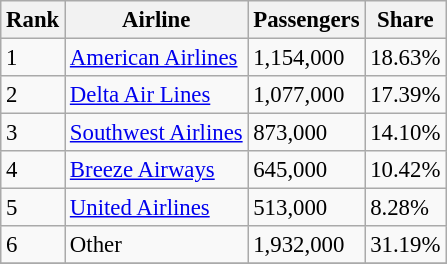<table class="wikitable sortable" style="font-size: 95%">
<tr>
<th>Rank</th>
<th>Airline</th>
<th>Passengers</th>
<th>Share</th>
</tr>
<tr>
<td>1</td>
<td><a href='#'>American Airlines</a></td>
<td>1,154,000</td>
<td>18.63%</td>
</tr>
<tr>
<td>2</td>
<td><a href='#'>Delta Air Lines</a></td>
<td>1,077,000</td>
<td>17.39%</td>
</tr>
<tr>
<td>3</td>
<td><a href='#'>Southwest Airlines</a></td>
<td>873,000</td>
<td>14.10%</td>
</tr>
<tr>
<td>4</td>
<td><a href='#'>Breeze Airways</a></td>
<td>645,000</td>
<td>10.42%</td>
</tr>
<tr>
<td>5</td>
<td><a href='#'>United Airlines</a></td>
<td>513,000</td>
<td>8.28%</td>
</tr>
<tr>
<td>6</td>
<td>Other</td>
<td>1,932,000</td>
<td>31.19%</td>
</tr>
<tr>
</tr>
</table>
